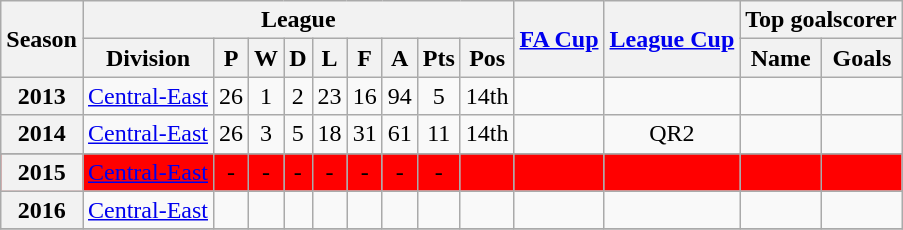<table class="wikitable" style="text-align: center">
<tr>
<th rowspan=2>Season</th>
<th colspan=9>League</th>
<th rowspan=2><a href='#'>FA Cup</a></th>
<th rowspan=2><a href='#'>League Cup</a></th>
<th colspan=2>Top goalscorer</th>
</tr>
<tr>
<th>Division</th>
<th>P</th>
<th>W</th>
<th>D</th>
<th>L</th>
<th>F</th>
<th>A</th>
<th>Pts</th>
<th>Pos</th>
<th>Name</th>
<th>Goals</th>
</tr>
<tr>
<th>2013</th>
<td><a href='#'>Central-East</a></td>
<td>26</td>
<td>1</td>
<td>2</td>
<td>23</td>
<td>16</td>
<td>94</td>
<td>5</td>
<td>14th</td>
<td></td>
<td></td>
<td></td>
<td></td>
</tr>
<tr>
<th>2014</th>
<td><a href='#'>Central-East</a></td>
<td>26</td>
<td>3</td>
<td>5</td>
<td>18</td>
<td>31</td>
<td>61</td>
<td>11</td>
<td>14th</td>
<td></td>
<td>QR2</td>
<td></td>
<td></td>
</tr>
<tr>
</tr>
<tr bgcolor= red>
<th>2015</th>
<td><a href='#'>Central-East</a></td>
<td>-</td>
<td>-</td>
<td>-</td>
<td>-</td>
<td>-</td>
<td>-</td>
<td>-</td>
<td><strong></strong></td>
<td></td>
<td></td>
<td></td>
<td></td>
</tr>
<tr>
<th>2016</th>
<td><a href='#'>Central-East</a></td>
<td></td>
<td></td>
<td></td>
<td></td>
<td></td>
<td></td>
<td></td>
<td></td>
<td></td>
<td></td>
<td></td>
<td></td>
</tr>
<tr>
</tr>
</table>
